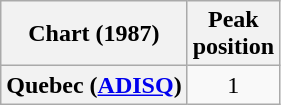<table class="wikitable plainrowheaders" style="text-align:center">
<tr>
<th scope="col">Chart (1987)</th>
<th scope="col">Peak<br>position</th>
</tr>
<tr>
<th scope="row">Quebec (<a href='#'>ADISQ</a>)</th>
<td>1</td>
</tr>
</table>
